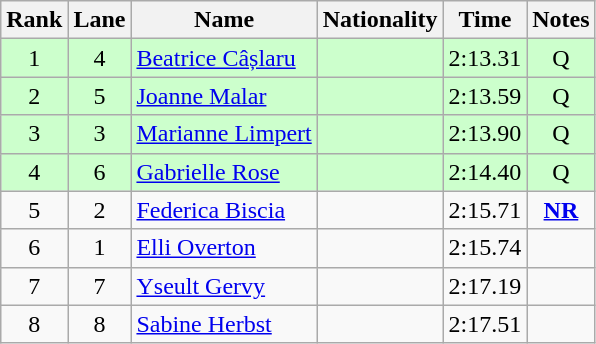<table class="wikitable sortable" style="text-align:center">
<tr>
<th>Rank</th>
<th>Lane</th>
<th>Name</th>
<th>Nationality</th>
<th>Time</th>
<th>Notes</th>
</tr>
<tr bgcolor=#cfc>
<td>1</td>
<td>4</td>
<td align=left><a href='#'>Beatrice Câșlaru</a></td>
<td align=left></td>
<td>2:13.31</td>
<td>Q</td>
</tr>
<tr bgcolor=#cfc>
<td>2</td>
<td>5</td>
<td align=left><a href='#'>Joanne Malar</a></td>
<td align=left></td>
<td>2:13.59</td>
<td>Q</td>
</tr>
<tr bgcolor=#cfc>
<td>3</td>
<td>3</td>
<td align=left><a href='#'>Marianne Limpert</a></td>
<td align=left></td>
<td>2:13.90</td>
<td>Q</td>
</tr>
<tr bgcolor=#cfc>
<td>4</td>
<td>6</td>
<td align=left><a href='#'>Gabrielle Rose</a></td>
<td align=left></td>
<td>2:14.40</td>
<td>Q</td>
</tr>
<tr>
<td>5</td>
<td>2</td>
<td align=left><a href='#'>Federica Biscia</a></td>
<td align=left></td>
<td>2:15.71</td>
<td><strong><a href='#'>NR</a></strong></td>
</tr>
<tr>
<td>6</td>
<td>1</td>
<td align=left><a href='#'>Elli Overton</a></td>
<td align=left></td>
<td>2:15.74</td>
<td></td>
</tr>
<tr>
<td>7</td>
<td>7</td>
<td align=left><a href='#'>Yseult Gervy</a></td>
<td align=left></td>
<td>2:17.19</td>
<td></td>
</tr>
<tr>
<td>8</td>
<td>8</td>
<td align=left><a href='#'>Sabine Herbst</a></td>
<td align=left></td>
<td>2:17.51</td>
<td></td>
</tr>
</table>
